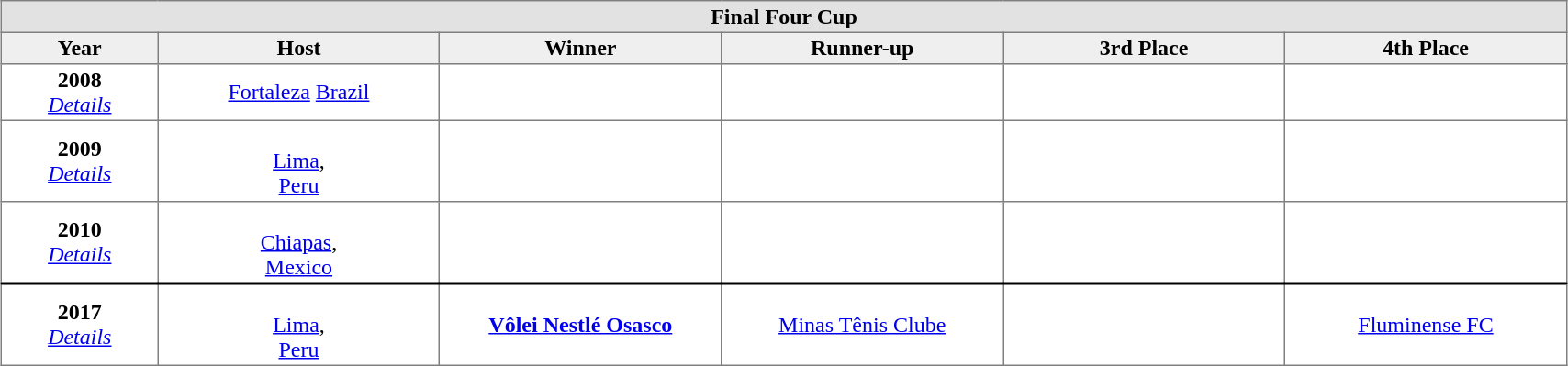<table class="toccolours" border="1" cellpadding="2" style="border-collapse: collapse; text-align: center; width: 90%; margin: 0 auto;">
<tr style= "background: #e2e2e2;">
<th colspan=6 width=100%>Final Four Cup</th>
</tr>
<tr style="background: #efefef;">
<th width=10%>Year</th>
<th width=18%>Host</th>
<th width=18%>Winner</th>
<th width=18%>Runner-up</th>
<th width=18%>3rd Place</th>
<th width=18%>4th Place</th>
</tr>
<tr align=center>
<td><strong>2008</strong><br><em><a href='#'>Details</a></em></td>
<td><a href='#'>Fortaleza</a> <a href='#'>Brazil</a></td>
<td><strong></strong></td>
<td></td>
<td></td>
<td></td>
</tr>
<tr align=center>
<td><strong>2009</strong><br><em><a href='#'>Details</a></em></td>
<td><br><a href='#'>Lima</a>,<br> <a href='#'>Peru</a></td>
<td><strong></strong></td>
<td></td>
<td></td>
<td></td>
</tr>
<tr align=center>
<td><strong>2010</strong><br><em><a href='#'>Details</a></em></td>
<td><br><a href='#'>Chiapas</a>,<br> <a href='#'>Mexico</a></td>
<td><strong></strong></td>
<td></td>
<td></td>
<td></td>
</tr>
<tr style="border-top:2px solid black;">
<td><strong>2017</strong><br><em><a href='#'>Details</a></em></td>
<td><br><a href='#'>Lima</a>,<br> <a href='#'>Peru</a></td>
<td> <strong><a href='#'>Vôlei Nestlé Osasco</a></strong></td>
<td> <a href='#'>Minas Tênis Clube</a></td>
<td></td>
<td> <a href='#'>Fluminense FC</a></td>
</tr>
</table>
